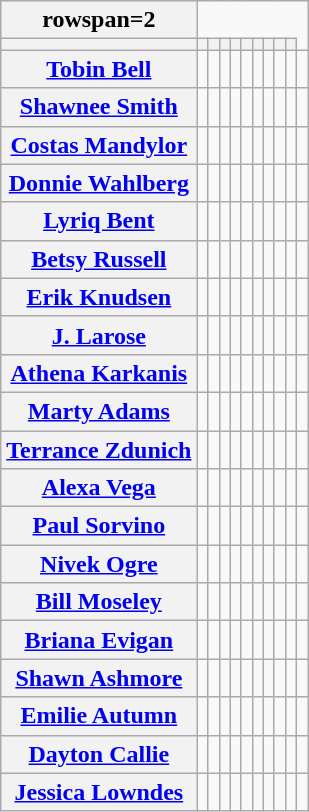<table class="wikitable" style="text-align:center;font-size:100%;vertical-align:bottom;">
<tr>
<th>rowspan=2 </th>
</tr>
<tr>
<th></th>
<th></th>
<th></th>
<th></th>
<th></th>
<th></th>
<th></th>
<th></th>
<th></th>
<th></th>
</tr>
<tr>
<th><a href='#'>Tobin Bell</a></th>
<td></td>
<td></td>
<td></td>
<td></td>
<td></td>
<td></td>
<td></td>
<td></td>
<td></td>
<td></td>
</tr>
<tr>
<th><a href='#'>Shawnee Smith</a></th>
<td></td>
<td></td>
<td></td>
<td></td>
<td></td>
<td></td>
<td></td>
<td></td>
<td></td>
<td></td>
</tr>
<tr>
<th><a href='#'>Costas Mandylor</a></th>
<td></td>
<td></td>
<td></td>
<td></td>
<td></td>
<td></td>
<td></td>
<td></td>
<td></td>
<td></td>
</tr>
<tr>
<th><a href='#'>Donnie Wahlberg</a></th>
<td></td>
<td></td>
<td></td>
<td></td>
<td></td>
<td></td>
<td></td>
<td></td>
<td></td>
<td></td>
</tr>
<tr>
<th><a href='#'>Lyriq Bent</a></th>
<td></td>
<td></td>
<td></td>
<td></td>
<td></td>
<td></td>
<td></td>
<td></td>
<td></td>
<td></td>
</tr>
<tr>
<th><a href='#'>Betsy Russell</a></th>
<td></td>
<td></td>
<td></td>
<td></td>
<td></td>
<td></td>
<td></td>
<td></td>
<td></td>
<td></td>
</tr>
<tr>
<th><a href='#'>Erik Knudsen</a></th>
<td></td>
<td></td>
<td></td>
<td></td>
<td></td>
<td></td>
<td></td>
<td></td>
<td></td>
<td></td>
</tr>
<tr>
<th><a href='#'>J. Larose</a></th>
<td></td>
<td></td>
<td></td>
<td></td>
<td></td>
<td></td>
<td></td>
<td></td>
<td></td>
<td></td>
</tr>
<tr>
<th><a href='#'>Athena Karkanis</a></th>
<td></td>
<td></td>
<td></td>
<td></td>
<td></td>
<td></td>
<td></td>
<td></td>
<td></td>
<td></td>
</tr>
<tr>
<th><a href='#'>Marty Adams</a></th>
<td></td>
<td></td>
<td></td>
<td></td>
<td></td>
<td></td>
<td></td>
<td></td>
<td></td>
<td></td>
</tr>
<tr>
<th><a href='#'>Terrance Zdunich</a></th>
<td></td>
<td></td>
<td></td>
<td></td>
<td></td>
<td></td>
<td></td>
<td></td>
<td></td>
<td></td>
</tr>
<tr>
<th><a href='#'>Alexa Vega</a></th>
<td></td>
<td></td>
<td></td>
<td></td>
<td></td>
<td></td>
<td></td>
<td></td>
<td></td>
<td></td>
</tr>
<tr>
<th><a href='#'>Paul Sorvino</a></th>
<td></td>
<td></td>
<td></td>
<td></td>
<td></td>
<td></td>
<td></td>
<td></td>
<td></td>
<td></td>
</tr>
<tr>
<th><a href='#'>Nivek Ogre</a></th>
<td></td>
<td></td>
<td></td>
<td></td>
<td></td>
<td></td>
<td></td>
<td></td>
<td></td>
<td></td>
</tr>
<tr>
<th><a href='#'>Bill Moseley</a></th>
<td></td>
<td></td>
<td></td>
<td></td>
<td></td>
<td></td>
<td></td>
<td></td>
<td></td>
<td></td>
</tr>
<tr>
<th><a href='#'>Briana Evigan</a></th>
<td></td>
<td></td>
<td></td>
<td></td>
<td></td>
<td></td>
<td></td>
<td></td>
<td></td>
<td></td>
</tr>
<tr>
<th><a href='#'>Shawn Ashmore</a></th>
<td></td>
<td></td>
<td></td>
<td></td>
<td></td>
<td></td>
<td></td>
<td></td>
<td></td>
<td></td>
</tr>
<tr>
<th><a href='#'>Emilie Autumn</a></th>
<td></td>
<td></td>
<td></td>
<td></td>
<td></td>
<td></td>
<td></td>
<td></td>
<td></td>
<td></td>
</tr>
<tr>
<th><a href='#'>Dayton Callie</a></th>
<td></td>
<td></td>
<td></td>
<td></td>
<td></td>
<td></td>
<td></td>
<td></td>
<td></td>
<td></td>
</tr>
<tr>
<th><a href='#'>Jessica Lowndes</a></th>
<td></td>
<td></td>
<td></td>
<td></td>
<td></td>
<td></td>
<td></td>
<td></td>
<td></td>
<td></td>
</tr>
</table>
